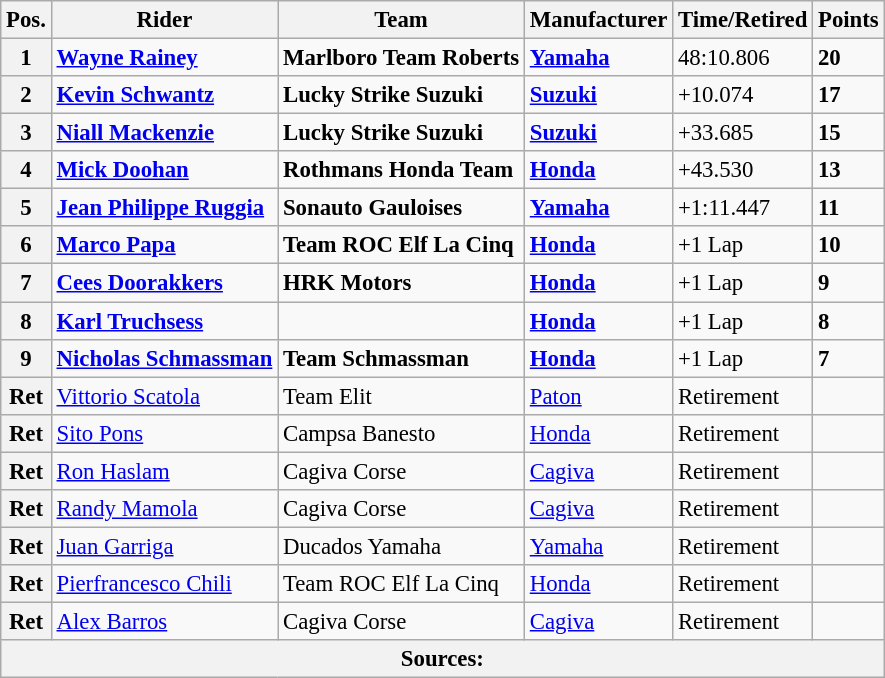<table class="wikitable" style="font-size: 95%;">
<tr>
<th>Pos.</th>
<th>Rider</th>
<th>Team</th>
<th>Manufacturer</th>
<th>Time/Retired</th>
<th>Points</th>
</tr>
<tr>
<th>1</th>
<td> <strong><a href='#'>Wayne Rainey</a></strong></td>
<td><strong>Marlboro Team Roberts</strong></td>
<td><strong><a href='#'>Yamaha</a></strong></td>
<td>48:10.806</td>
<td><strong>20</strong></td>
</tr>
<tr>
<th>2</th>
<td> <strong><a href='#'>Kevin Schwantz</a></strong></td>
<td><strong>Lucky Strike Suzuki</strong></td>
<td><strong><a href='#'>Suzuki</a></strong></td>
<td>+10.074</td>
<td><strong>17</strong></td>
</tr>
<tr>
<th>3</th>
<td> <strong><a href='#'>Niall Mackenzie</a></strong></td>
<td><strong>Lucky Strike Suzuki</strong></td>
<td><strong><a href='#'>Suzuki</a></strong></td>
<td>+33.685</td>
<td><strong>15</strong></td>
</tr>
<tr>
<th>4</th>
<td> <strong><a href='#'>Mick Doohan</a></strong></td>
<td><strong>Rothmans Honda Team</strong></td>
<td><strong><a href='#'>Honda</a></strong></td>
<td>+43.530</td>
<td><strong>13</strong></td>
</tr>
<tr>
<th>5</th>
<td> <strong><a href='#'>Jean Philippe Ruggia</a></strong></td>
<td><strong>Sonauto Gauloises</strong></td>
<td><strong><a href='#'>Yamaha</a></strong></td>
<td>+1:11.447</td>
<td><strong>11</strong></td>
</tr>
<tr>
<th>6</th>
<td> <strong><a href='#'>Marco Papa</a></strong></td>
<td><strong>Team ROC Elf La Cinq</strong></td>
<td><strong><a href='#'>Honda</a></strong></td>
<td>+1 Lap</td>
<td><strong>10</strong></td>
</tr>
<tr>
<th>7</th>
<td> <strong><a href='#'>Cees Doorakkers</a></strong></td>
<td><strong>HRK Motors</strong></td>
<td><strong><a href='#'>Honda</a></strong></td>
<td>+1 Lap</td>
<td><strong>9</strong></td>
</tr>
<tr>
<th>8</th>
<td> <strong><a href='#'>Karl Truchsess</a></strong></td>
<td></td>
<td><strong><a href='#'>Honda</a></strong></td>
<td>+1 Lap</td>
<td><strong>8</strong></td>
</tr>
<tr>
<th>9</th>
<td> <strong><a href='#'>Nicholas Schmassman</a></strong></td>
<td><strong>Team Schmassman</strong></td>
<td><strong><a href='#'>Honda</a></strong></td>
<td>+1 Lap</td>
<td><strong>7</strong></td>
</tr>
<tr>
<th>Ret</th>
<td> <a href='#'>Vittorio Scatola</a></td>
<td>Team Elit</td>
<td><a href='#'>Paton</a></td>
<td>Retirement</td>
<td></td>
</tr>
<tr>
<th>Ret</th>
<td> <a href='#'>Sito Pons</a></td>
<td>Campsa Banesto</td>
<td><a href='#'>Honda</a></td>
<td>Retirement</td>
<td></td>
</tr>
<tr>
<th>Ret</th>
<td> <a href='#'>Ron Haslam</a></td>
<td>Cagiva Corse</td>
<td><a href='#'>Cagiva</a></td>
<td>Retirement</td>
<td></td>
</tr>
<tr>
<th>Ret</th>
<td> <a href='#'>Randy Mamola</a></td>
<td>Cagiva Corse</td>
<td><a href='#'>Cagiva</a></td>
<td>Retirement</td>
<td></td>
</tr>
<tr>
<th>Ret</th>
<td> <a href='#'>Juan Garriga</a></td>
<td>Ducados Yamaha</td>
<td><a href='#'>Yamaha</a></td>
<td>Retirement</td>
<td></td>
</tr>
<tr>
<th>Ret</th>
<td> <a href='#'>Pierfrancesco Chili</a></td>
<td>Team ROC Elf La Cinq</td>
<td><a href='#'>Honda</a></td>
<td>Retirement</td>
<td></td>
</tr>
<tr>
<th>Ret</th>
<td> <a href='#'>Alex Barros</a></td>
<td>Cagiva Corse</td>
<td><a href='#'>Cagiva</a></td>
<td>Retirement</td>
<td></td>
</tr>
<tr>
<th colspan=8>Sources: </th>
</tr>
</table>
